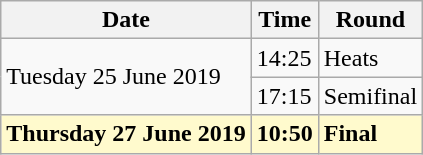<table class="wikitable">
<tr>
<th>Date</th>
<th>Time</th>
<th>Round</th>
</tr>
<tr>
<td rowspan=2>Tuesday 25 June 2019</td>
<td>14:25</td>
<td>Heats</td>
</tr>
<tr>
<td>17:15</td>
<td>Semifinal</td>
</tr>
<tr>
<td style=background:lemonchiffon><strong>Thursday 27 June 2019</strong></td>
<td style=background:lemonchiffon><strong>10:50</strong></td>
<td style=background:lemonchiffon><strong>Final</strong></td>
</tr>
</table>
